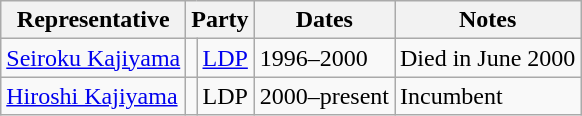<table class=wikitable>
<tr valign=bottom>
<th>Representative</th>
<th colspan="2">Party</th>
<th>Dates</th>
<th>Notes</th>
</tr>
<tr>
<td><a href='#'>Seiroku Kajiyama</a></td>
<td bgcolor=></td>
<td><a href='#'>LDP</a></td>
<td>1996–2000</td>
<td>Died in June 2000</td>
</tr>
<tr>
<td><a href='#'>Hiroshi Kajiyama</a></td>
<td bgcolor=></td>
<td>LDP</td>
<td>2000–present</td>
<td>Incumbent</td>
</tr>
</table>
